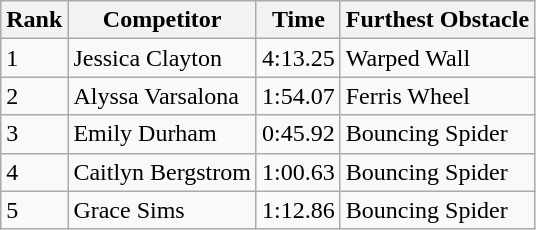<table class="wikitable sortable mw-collapsible">
<tr>
<th>Rank</th>
<th>Competitor</th>
<th>Time</th>
<th>Furthest Obstacle</th>
</tr>
<tr>
<td>1</td>
<td>Jessica Clayton</td>
<td>4:13.25</td>
<td>Warped Wall</td>
</tr>
<tr>
<td>2</td>
<td>Alyssa Varsalona</td>
<td>1:54.07</td>
<td>Ferris Wheel</td>
</tr>
<tr>
<td>3</td>
<td>Emily Durham</td>
<td>0:45.92</td>
<td>Bouncing Spider</td>
</tr>
<tr>
<td>4</td>
<td>Caitlyn Bergstrom</td>
<td>1:00.63</td>
<td>Bouncing Spider</td>
</tr>
<tr>
<td>5</td>
<td>Grace Sims</td>
<td>1:12.86</td>
<td>Bouncing Spider</td>
</tr>
</table>
